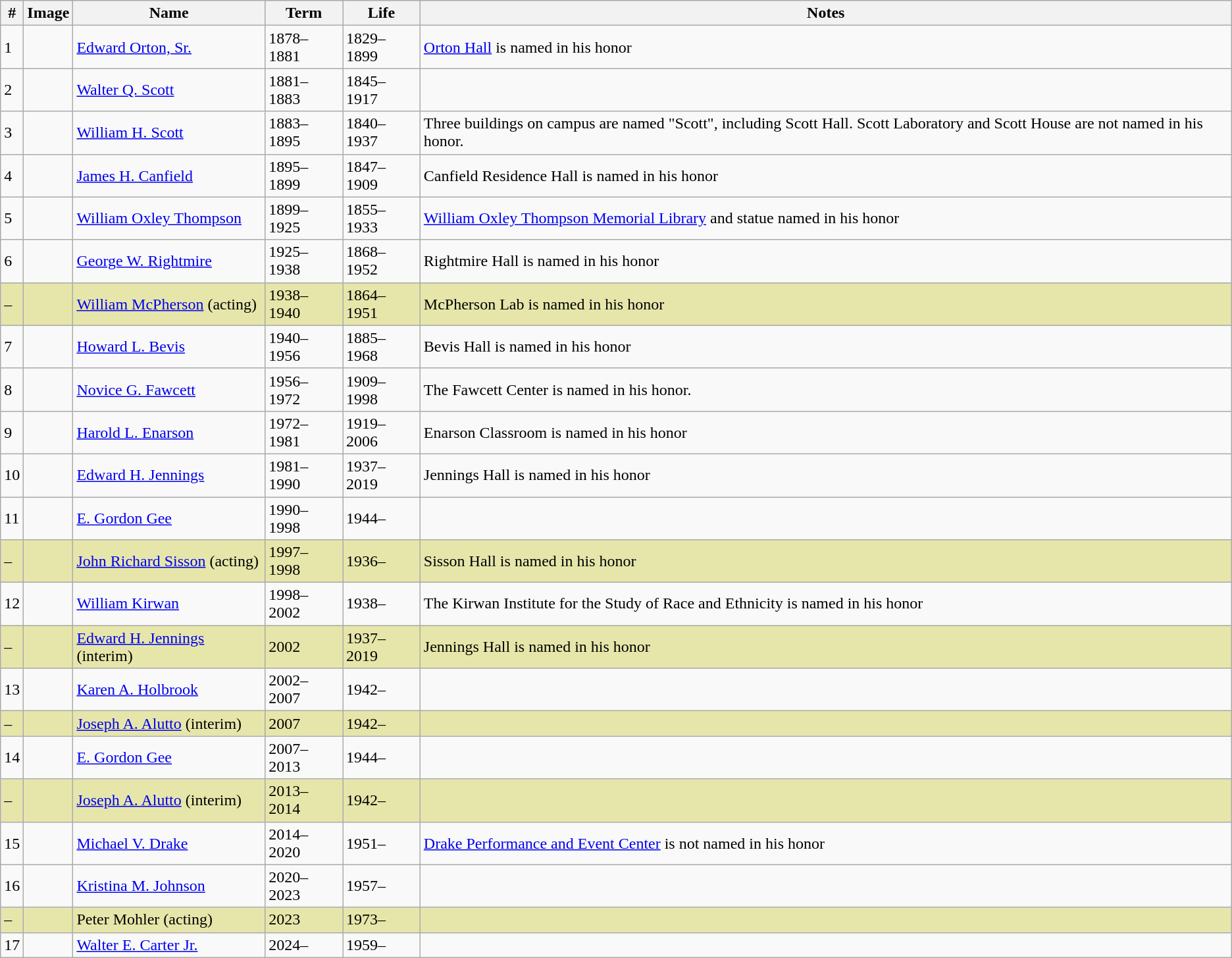<table class="wikitable">
<tr>
<th>#</th>
<th>Image</th>
<th>Name</th>
<th>Term</th>
<th>Life</th>
<th>Notes</th>
</tr>
<tr>
<td>1</td>
<td></td>
<td><a href='#'>Edward Orton, Sr.</a></td>
<td>1878–1881</td>
<td>1829–1899</td>
<td><a href='#'>Orton Hall</a> is named in his honor</td>
</tr>
<tr>
<td>2</td>
<td></td>
<td><a href='#'>Walter Q. Scott</a></td>
<td>1881–1883</td>
<td>1845–1917</td>
</tr>
<tr>
<td>3</td>
<td></td>
<td><a href='#'>William H. Scott</a></td>
<td>1883–1895</td>
<td>1840–1937</td>
<td>Three buildings on campus are named "Scott", including Scott Hall. Scott Laboratory and Scott House are not named in his honor.</td>
</tr>
<tr>
<td>4</td>
<td></td>
<td><a href='#'>James H. Canfield</a></td>
<td>1895–1899</td>
<td>1847–1909</td>
<td>Canfield Residence Hall is named in his honor</td>
</tr>
<tr>
<td>5</td>
<td></td>
<td><a href='#'>William Oxley Thompson</a></td>
<td>1899–1925</td>
<td>1855–1933</td>
<td><a href='#'>William Oxley Thompson Memorial Library</a> and statue named in his honor</td>
</tr>
<tr>
<td>6</td>
<td></td>
<td><a href='#'>George W. Rightmire</a></td>
<td>1925–1938</td>
<td>1868–1952</td>
<td>Rightmire Hall is named in his honor</td>
</tr>
<tr bgcolor="#e6e6aa">
<td>–</td>
<td></td>
<td><a href='#'>William McPherson</a> (acting)</td>
<td>1938–1940</td>
<td>1864–1951</td>
<td>McPherson Lab is named in his honor</td>
</tr>
<tr>
<td>7</td>
<td></td>
<td><a href='#'>Howard L. Bevis</a></td>
<td>1940–1956</td>
<td>1885–1968</td>
<td>Bevis Hall is named in his honor</td>
</tr>
<tr>
<td>8</td>
<td></td>
<td><a href='#'>Novice G. Fawcett</a></td>
<td>1956–1972</td>
<td>1909–1998</td>
<td>The Fawcett Center is named in his honor.</td>
</tr>
<tr>
<td>9</td>
<td></td>
<td><a href='#'>Harold L. Enarson</a></td>
<td>1972–1981</td>
<td>1919–2006</td>
<td>Enarson Classroom is named in his honor</td>
</tr>
<tr>
<td>10</td>
<td></td>
<td><a href='#'>Edward H. Jennings</a></td>
<td>1981–1990</td>
<td>1937–2019</td>
<td>Jennings Hall is named in his honor</td>
</tr>
<tr>
<td>11</td>
<td></td>
<td><a href='#'>E. Gordon Gee</a></td>
<td>1990–1998</td>
<td>1944–</td>
<td></td>
</tr>
<tr bgcolor="#e6e6aa">
<td>–</td>
<td></td>
<td><a href='#'>John Richard Sisson</a> (acting)</td>
<td>1997–1998</td>
<td>1936–</td>
<td>Sisson Hall is named in his honor</td>
</tr>
<tr>
<td>12</td>
<td></td>
<td><a href='#'>William Kirwan</a></td>
<td>1998–2002</td>
<td>1938–</td>
<td>The Kirwan Institute for the Study of Race and Ethnicity is named in his honor</td>
</tr>
<tr bgcolor="#e6e6aa">
<td>–</td>
<td></td>
<td><a href='#'>Edward H. Jennings</a> (interim)</td>
<td>2002</td>
<td>1937–2019</td>
<td>Jennings Hall is named in his honor</td>
</tr>
<tr>
<td>13</td>
<td></td>
<td><a href='#'>Karen A. Holbrook</a></td>
<td>2002–2007</td>
<td>1942–</td>
<td></td>
</tr>
<tr bgcolor="#e6e6aa">
<td>–</td>
<td></td>
<td><a href='#'>Joseph A. Alutto</a> (interim)</td>
<td>2007</td>
<td>1942–</td>
<td></td>
</tr>
<tr>
<td>14</td>
<td></td>
<td><a href='#'>E. Gordon Gee</a></td>
<td>2007–2013</td>
<td>1944–</td>
<td></td>
</tr>
<tr bgcolor="#e6e6aa">
<td>–</td>
<td></td>
<td><a href='#'>Joseph A. Alutto</a> (interim)</td>
<td>2013–2014</td>
<td>1942–</td>
<td></td>
</tr>
<tr>
<td>15</td>
<td></td>
<td><a href='#'>Michael V. Drake</a></td>
<td>2014–2020</td>
<td>1951–</td>
<td><a href='#'>Drake Performance and Event Center</a> is not named in his honor </td>
</tr>
<tr>
<td>16</td>
<td></td>
<td><a href='#'>Kristina M. Johnson</a></td>
<td>2020–2023</td>
<td>1957–</td>
<td></td>
</tr>
<tr bgcolor="#e6e6aa">
<td>–</td>
<td></td>
<td>Peter Mohler (acting)</td>
<td>2023</td>
<td>1973–</td>
<td></td>
</tr>
<tr>
<td>17</td>
<td></td>
<td><a href='#'>Walter E. Carter Jr.</a></td>
<td>2024–</td>
<td>1959–</td>
<td></td>
</tr>
</table>
